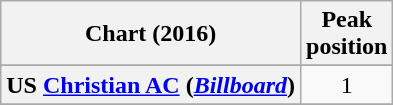<table class="wikitable sortable plainrowheaders" style="text-align:center">
<tr>
<th scope="col">Chart (2016)</th>
<th scope="col">Peak<br>position</th>
</tr>
<tr>
</tr>
<tr>
</tr>
<tr>
<th scope="row">US <a href='#'>Christian AC</a> (<em><a href='#'>Billboard</a></em>)</th>
<td>1</td>
</tr>
<tr>
</tr>
</table>
